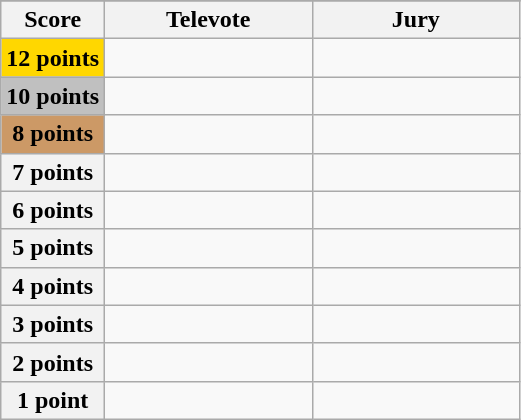<table class="wikitable">
<tr>
</tr>
<tr>
<th scope="col" width="20%">Score</th>
<th scope="col" width="40%">Televote</th>
<th scope="col" width="40%">Jury</th>
</tr>
<tr>
<th scope="row" style="background:gold">12 points</th>
<td></td>
<td></td>
</tr>
<tr>
<th scope="row" style="background:silver">10 points</th>
<td></td>
<td></td>
</tr>
<tr>
<th scope="row" style="background:#CC9966">8 points</th>
<td></td>
<td></td>
</tr>
<tr>
<th scope="row">7 points</th>
<td></td>
<td></td>
</tr>
<tr>
<th scope="row">6 points</th>
<td></td>
<td></td>
</tr>
<tr>
<th scope="row">5 points</th>
<td></td>
<td></td>
</tr>
<tr>
<th scope="row">4 points</th>
<td></td>
<td></td>
</tr>
<tr>
<th scope="row">3 points</th>
<td></td>
<td></td>
</tr>
<tr>
<th scope="row">2 points</th>
<td></td>
<td></td>
</tr>
<tr>
<th scope="row">1 point</th>
<td></td>
<td></td>
</tr>
</table>
